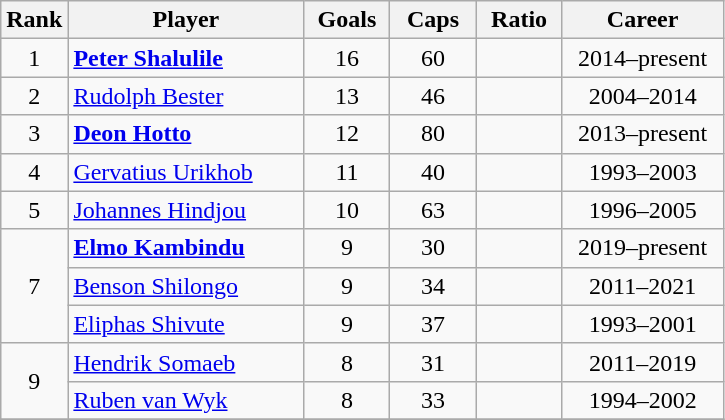<table class="wikitable sortable" style="text-align:center;">
<tr>
<th width=30px>Rank</th>
<th style="width:150px;">Player</th>
<th width=50px>Goals</th>
<th width=50px>Caps</th>
<th width=50px>Ratio</th>
<th style="width:100px;">Career</th>
</tr>
<tr>
<td>1</td>
<td style="text-align:left;"><strong><a href='#'>Peter Shalulile</a></strong></td>
<td>16</td>
<td>60</td>
<td></td>
<td>2014–present</td>
</tr>
<tr>
<td>2</td>
<td style="text-align:left;"><a href='#'>Rudolph Bester</a></td>
<td>13</td>
<td>46</td>
<td></td>
<td>2004–2014</td>
</tr>
<tr>
<td>3</td>
<td style="text-align: left;"><strong><a href='#'>Deon Hotto</a></strong></td>
<td>12</td>
<td>80</td>
<td></td>
<td>2013–present</td>
</tr>
<tr>
<td>4</td>
<td style="text-align: left;"><a href='#'>Gervatius Urikhob</a></td>
<td>11</td>
<td>40</td>
<td></td>
<td>1993–2003</td>
</tr>
<tr>
<td>5</td>
<td style="text-align: left;"><a href='#'>Johannes Hindjou</a></td>
<td>10</td>
<td>63</td>
<td></td>
<td>1996–2005</td>
</tr>
<tr>
<td rowspan=3>7</td>
<td style="text-align: left;"><strong><a href='#'>Elmo Kambindu</a></strong></td>
<td>9</td>
<td>30</td>
<td></td>
<td>2019–present</td>
</tr>
<tr>
<td style="text-align: left;"><a href='#'>Benson Shilongo</a></td>
<td>9</td>
<td>34</td>
<td></td>
<td>2011–2021</td>
</tr>
<tr>
<td style="text-align: left;"><a href='#'>Eliphas Shivute</a></td>
<td>9</td>
<td>37</td>
<td></td>
<td>1993–2001</td>
</tr>
<tr>
<td rowspan=2>9</td>
<td style="text-align: left;"><a href='#'>Hendrik Somaeb</a></td>
<td>8</td>
<td>31</td>
<td></td>
<td>2011–2019</td>
</tr>
<tr>
<td style="text-align: left;"><a href='#'>Ruben van Wyk</a></td>
<td>8</td>
<td>33</td>
<td></td>
<td>1994–2002</td>
</tr>
<tr>
</tr>
</table>
